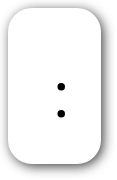<table style="border-radius:1em; box-shadow: 0.1em 0.1em 0.5em rgba(0,0,0,0.75); background-color: white; border: 1px solid white; padding: 5px;">
<tr style="vertical-align:top;">
<td><br><ul><li></li><li></li></ul></td>
<td></td>
</tr>
</table>
